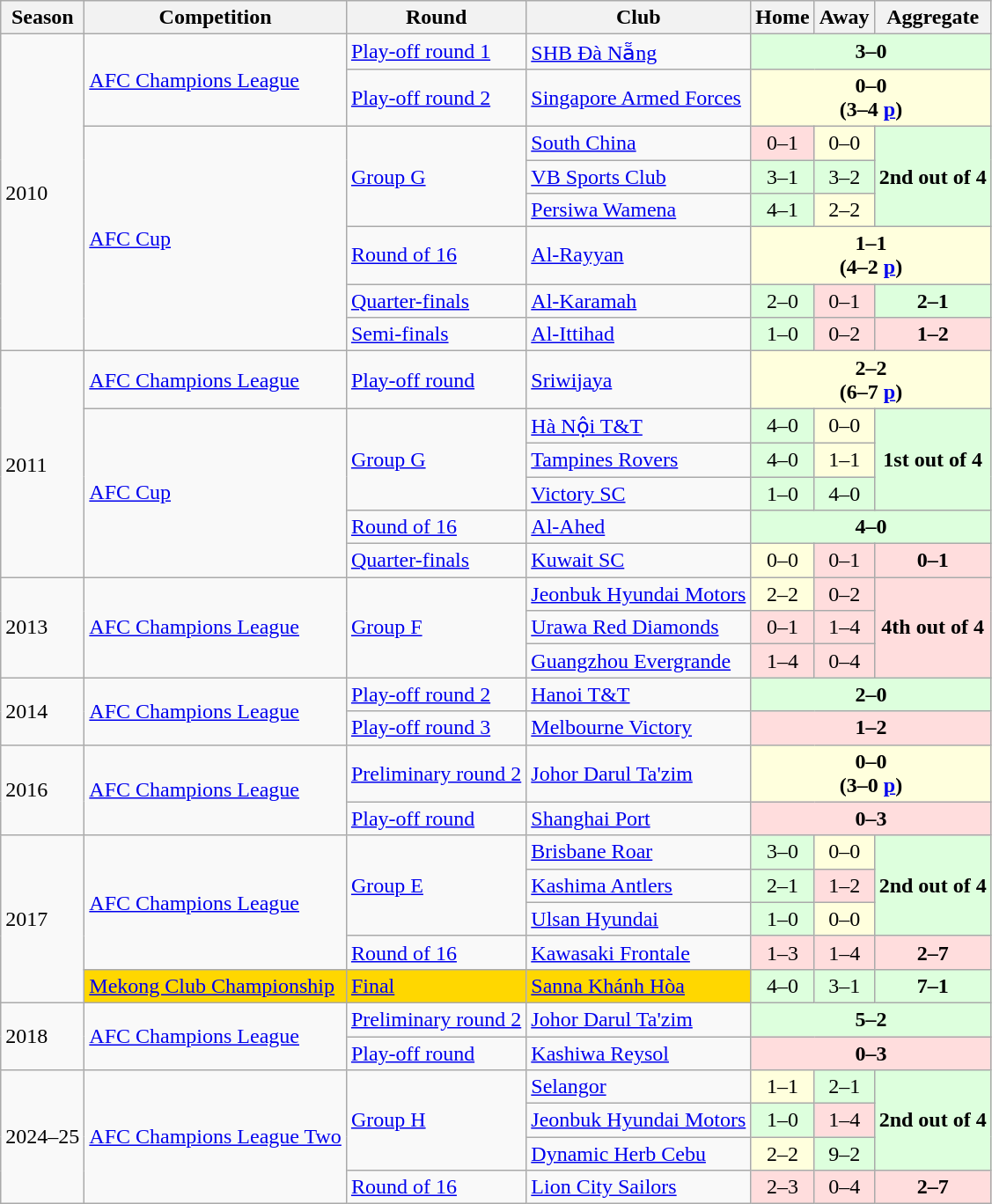<table class="wikitable collapsible collapsed">
<tr>
<th>Season</th>
<th>Competition</th>
<th>Round</th>
<th>Club</th>
<th>Home</th>
<th>Away</th>
<th>Aggregate</th>
</tr>
<tr>
<td rowspan="8">2010</td>
<td rowspan="2"><a href='#'>AFC Champions League</a></td>
<td><a href='#'>Play-off round 1</a></td>
<td> <a href='#'>SHB Đà Nẵng</a></td>
<td colspan=3; style="text-align:center; background:#ddffdd;"><strong>3–0</strong></td>
</tr>
<tr>
<td><a href='#'>Play-off round 2</a></td>
<td> <a href='#'>Singapore Armed Forces</a></td>
<td colspan=3; style="text-align:center; background:#ffffdd;"><strong>0–0 <br>(3–4 <a href='#'>p</a>)</strong></td>
</tr>
<tr>
<td rowspan="6"><a href='#'>AFC Cup</a></td>
<td rowspan="3"><a href='#'>Group G</a></td>
<td> <a href='#'>South China</a></td>
<td style="text-align:center; background:#ffdddd;">0–1</td>
<td style="text-align:center; background:#ffffdd;">0–0</td>
<td rowspan="3" style="text-align:center; background:#ddffdd;"><strong>2nd out of 4</strong></td>
</tr>
<tr>
<td> <a href='#'>VB Sports Club</a></td>
<td style="text-align:center; background:#ddffdd;">3–1</td>
<td style="text-align:center; background:#ddffdd;">3–2</td>
</tr>
<tr>
<td> <a href='#'>Persiwa Wamena</a></td>
<td style="text-align:center; background:#ddffdd;">4–1</td>
<td style="text-align:center; background:#ffffdd;">2–2</td>
</tr>
<tr>
<td><a href='#'>Round of 16</a></td>
<td> <a href='#'>Al-Rayyan</a></td>
<td colspan=3; style="text-align:center; background:#ffffdd;"><strong>1–1 <br>(4–2 <a href='#'>p</a>)</strong></td>
</tr>
<tr>
<td><a href='#'>Quarter-finals</a></td>
<td> <a href='#'>Al-Karamah</a></td>
<td style="text-align:center; background:#ddffdd;">2–0</td>
<td style="text-align:center; background:#ffdddd;">0–1</td>
<td style="text-align:center; background:#ddffdd;"><strong>2–1</strong></td>
</tr>
<tr>
<td><a href='#'>Semi-finals</a></td>
<td> <a href='#'>Al-Ittihad</a></td>
<td style="text-align:center; background:#ddffdd;">1–0</td>
<td style="text-align:center; background:#ffdddd;">0–2</td>
<td style="text-align:center; background:#ffdddd;"><strong>1–2</strong></td>
</tr>
<tr>
<td rowspan="6">2011</td>
<td><a href='#'>AFC Champions League</a></td>
<td><a href='#'>Play-off round</a></td>
<td> <a href='#'>Sriwijaya</a></td>
<td colspan=3; style="text-align:center; background:#ffffdd;"><strong>2–2 <br>(6–7 <a href='#'>p</a>)</strong></td>
</tr>
<tr>
<td rowspan="5"><a href='#'>AFC Cup</a></td>
<td rowspan="3"><a href='#'>Group G</a></td>
<td> <a href='#'>Hà Nội T&T</a></td>
<td style="text-align:center; background:#ddffdd;">4–0</td>
<td style="text-align:center; background:#ffffdd;">0–0</td>
<td rowspan="3" style="text-align:center; background:#ddffdd;"><strong>1st out of 4</strong></td>
</tr>
<tr>
<td> <a href='#'>Tampines Rovers</a></td>
<td style="text-align:center; background:#ddffdd;">4–0</td>
<td style="text-align:center; background:#ffffdd;">1–1</td>
</tr>
<tr>
<td> <a href='#'>Victory SC</a></td>
<td style="text-align:center; background:#ddffdd;">1–0</td>
<td style="text-align:center; background:#ddffdd;">4–0</td>
</tr>
<tr>
<td><a href='#'>Round of 16</a></td>
<td> <a href='#'>Al-Ahed</a></td>
<td colspan=3; style="text-align:center; background:#ddffdd;"><strong>4–0</strong></td>
</tr>
<tr>
<td><a href='#'>Quarter-finals</a></td>
<td> <a href='#'>Kuwait SC</a></td>
<td style="text-align:center; background:#ffffdd;">0–0</td>
<td style="text-align:center; background:#ffdddd;">0–1</td>
<td style="text-align:center; background:#ffdddd;"><strong>0–1</strong></td>
</tr>
<tr>
<td rowspan="3">2013</td>
<td rowspan="3"><a href='#'>AFC Champions League</a></td>
<td rowspan="3"><a href='#'>Group F</a></td>
<td> <a href='#'>Jeonbuk Hyundai Motors</a></td>
<td style="text-align:center; background:#ffffdd;">2–2</td>
<td style="text-align:center; background:#ffdddd;">0–2</td>
<td rowspan="3" style="text-align:center; background:#ffdddd;"><strong>4th out of 4</strong></td>
</tr>
<tr>
<td> <a href='#'>Urawa Red Diamonds</a></td>
<td style="text-align:center; background:#ffdddd;">0–1</td>
<td style="text-align:center; background:#ffdddd;">1–4</td>
</tr>
<tr>
<td> <a href='#'>Guangzhou Evergrande</a></td>
<td style="text-align:center; background:#ffdddd;">1–4</td>
<td style="text-align:center; background:#ffdddd;">0–4</td>
</tr>
<tr>
<td rowspan="2">2014</td>
<td rowspan="2"><a href='#'>AFC Champions League</a></td>
<td><a href='#'>Play-off round 2</a></td>
<td> <a href='#'>Hanoi T&T</a></td>
<td colspan=3; style="text-align:center; background:#ddffdd;"><strong>2–0</strong></td>
</tr>
<tr>
<td><a href='#'>Play-off round 3</a></td>
<td> <a href='#'>Melbourne Victory</a></td>
<td colspan=3; style="text-align:center; background:#ffdddd;"><strong>1–2</strong></td>
</tr>
<tr>
<td rowspan="2">2016</td>
<td rowspan="2"><a href='#'>AFC Champions League</a></td>
<td><a href='#'>Preliminary round 2</a></td>
<td> <a href='#'>Johor Darul Ta'zim</a></td>
<td colspan=3; style="text-align:center; background:#ffffdd;"><strong>0–0 <br>(3–0 <a href='#'>p</a>)</strong></td>
</tr>
<tr>
<td><a href='#'>Play-off round</a></td>
<td> <a href='#'>Shanghai Port</a></td>
<td colspan=3; style="text-align:center; background:#ffdddd;"><strong>0–3</strong></td>
</tr>
<tr>
<td rowspan="5">2017</td>
<td rowspan="4"><a href='#'>AFC Champions League</a></td>
<td rowspan="3"><a href='#'>Group E</a></td>
<td> <a href='#'>Brisbane Roar</a></td>
<td style="text-align:center; background:#ddffdd;">3–0</td>
<td style="text-align:center; background:#ffffdd;">0–0</td>
<td rowspan="3" style="text-align:center; background:#ddffdd;"><strong>2nd out of 4</strong></td>
</tr>
<tr>
<td> <a href='#'>Kashima Antlers</a></td>
<td style="text-align:center; background:#ddffdd;">2–1</td>
<td style="text-align:center; background:#ffdddd;">1–2</td>
</tr>
<tr>
<td> <a href='#'>Ulsan Hyundai</a></td>
<td style="text-align:center; background:#ddffdd;">1–0</td>
<td style="text-align:center; background:#ffffdd;">0–0</td>
</tr>
<tr>
<td><a href='#'>Round of 16</a></td>
<td> <a href='#'>Kawasaki Frontale</a></td>
<td style="text-align:center; background:#ffdddd;">1–3</td>
<td style="text-align:center; background:#ffdddd;">1–4</td>
<td style="text-align:center; background:#ffdddd;"><strong>2–7</strong></td>
</tr>
<tr>
<td rowspan="1" style="background:#ffd700;"><a href='#'>Mekong Club Championship</a></td>
<td style="background:#ffd700;"><a href='#'>Final</a></td>
<td style="background:#ffd700;"> <a href='#'>Sanna Khánh Hòa</a></td>
<td style="text-align:center; background:#ddffdd;">4–0</td>
<td style="text-align:center; background:#ddffdd;">3–1</td>
<td style="text-align:center; background:#ddffdd;"><strong>7–1</strong></td>
</tr>
<tr>
<td rowspan="2">2018</td>
<td rowspan="2"><a href='#'>AFC Champions League</a></td>
<td><a href='#'>Preliminary round 2</a></td>
<td> <a href='#'>Johor Darul Ta'zim</a></td>
<td colspan=3; style="text-align:center; background:#ddffdd;"><strong>5–2</strong></td>
</tr>
<tr>
<td><a href='#'>Play-off round</a></td>
<td> <a href='#'>Kashiwa Reysol</a></td>
<td colspan=3; style="text-align:center; background:#ffdddd;"><strong>0–3</strong></td>
</tr>
<tr>
<td rowspan="4">2024–25</td>
<td rowspan="4"><a href='#'>AFC Champions League Two</a></td>
<td rowspan="3"><a href='#'>Group H</a></td>
<td> <a href='#'>Selangor</a></td>
<td style="text-align:center; background:#ffffdd;">1–1</td>
<td style="text-align:center; background:#ddffdd;">2–1</td>
<td rowspan="3" style="text-align:center; background:#ddffdd;"><strong>2nd out of 4</strong></td>
</tr>
<tr>
<td> <a href='#'>Jeonbuk Hyundai Motors</a></td>
<td style="text-align:center;background:#ddffdd;">1–0</td>
<td style="text-align:center; background:#ffdddd;">1–4</td>
</tr>
<tr>
<td> <a href='#'>Dynamic Herb Cebu</a></td>
<td style="text-align:center; background:#ffffdd;">2–2</td>
<td style="text-align:center; background:#ddffdd;">9–2</td>
</tr>
<tr>
<td><a href='#'>Round of 16</a></td>
<td> <a href='#'>Lion City Sailors</a></td>
<td style="text-align:center; background:#ffdddd;">2–3</td>
<td style="text-align:center; background:#ffdddd;">0–4</td>
<td style="text-align:center; background:#ffdddd;"><strong>2–7</strong></td>
</tr>
</table>
